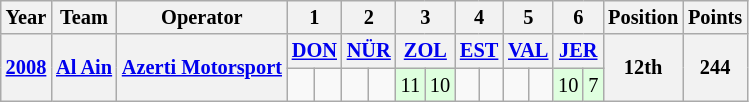<table class="wikitable" style="text-align:center; font-size:85%">
<tr>
<th>Year</th>
<th>Team</th>
<th>Operator</th>
<th colspan=2>1</th>
<th colspan=2>2</th>
<th colspan=2>3</th>
<th colspan=2>4</th>
<th colspan=2>5</th>
<th colspan=2>6</th>
<th>Position</th>
<th>Points</th>
</tr>
<tr>
<th rowspan=2><a href='#'>2008</a></th>
<th rowspan=2 nowrap><a href='#'>Al Ain</a></th>
<th rowspan=2 nowrap><a href='#'>Azerti Motorsport</a></th>
<th colspan=2><a href='#'>DON</a></th>
<th colspan=2><a href='#'>NÜR</a></th>
<th colspan=2><a href='#'>ZOL</a></th>
<th colspan=2><a href='#'>EST</a></th>
<th colspan=2><a href='#'>VAL</a></th>
<th colspan=2><a href='#'>JER</a></th>
<th rowspan=2>12th</th>
<th rowspan=2>244</th>
</tr>
<tr>
<td></td>
<td></td>
<td></td>
<td></td>
<td style="background:#dfffdf;">11</td>
<td style="background:#dfffdf;">10</td>
<td></td>
<td></td>
<td></td>
<td></td>
<td style="background:#dfffdf;">10</td>
<td style="background:#dfffdf;">7</td>
</tr>
</table>
